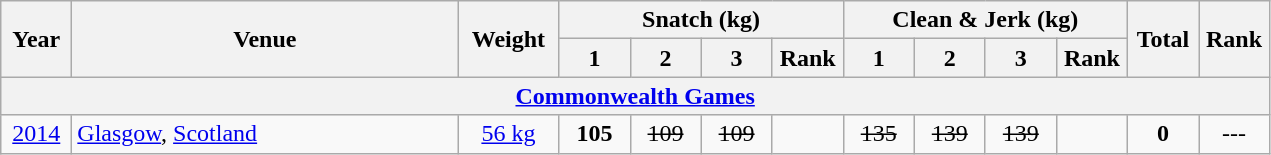<table class = "wikitable" style="text-align:center;">
<tr>
<th rowspan=2 width=40>Year</th>
<th rowspan=2 width=250>Venue</th>
<th rowspan=2 width=60>Weight</th>
<th colspan=4>Snatch (kg)</th>
<th colspan=4>Clean & Jerk (kg)</th>
<th rowspan=2 width=40>Total</th>
<th rowspan=2 width=40>Rank</th>
</tr>
<tr>
<th width=40>1</th>
<th width=40>2</th>
<th width=40>3</th>
<th width=40>Rank</th>
<th width=40>1</th>
<th width=40>2</th>
<th width=40>3</th>
<th width=40>Rank</th>
</tr>
<tr>
<th colspan=13><a href='#'>Commonwealth Games</a></th>
</tr>
<tr>
<td><a href='#'>2014</a></td>
<td align=left> <a href='#'>Glasgow</a>, <a href='#'>Scotland</a></td>
<td><a href='#'>56 kg</a></td>
<td><strong>105</strong></td>
<td><s>109</s></td>
<td><s>109</s></td>
<td></td>
<td><s>135</s></td>
<td><s>139</s></td>
<td><s>139</s></td>
<td></td>
<td><strong>0</strong></td>
<td>---</td>
</tr>
</table>
